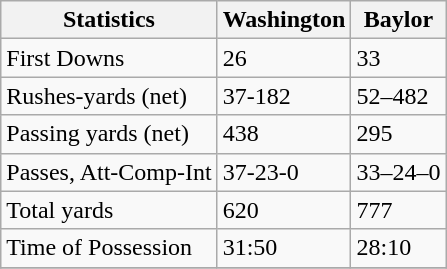<table class="wikitable">
<tr>
<th>Statistics</th>
<th>Washington</th>
<th>Baylor</th>
</tr>
<tr>
<td>First Downs</td>
<td>26</td>
<td>33</td>
</tr>
<tr>
<td>Rushes-yards (net)</td>
<td>37-182</td>
<td>52–482</td>
</tr>
<tr>
<td>Passing yards (net)</td>
<td>438</td>
<td>295</td>
</tr>
<tr>
<td>Passes, Att-Comp-Int</td>
<td>37-23-0</td>
<td>33–24–0</td>
</tr>
<tr>
<td>Total yards</td>
<td>620</td>
<td>777</td>
</tr>
<tr>
<td>Time of Possession</td>
<td>31:50</td>
<td>28:10</td>
</tr>
<tr>
</tr>
</table>
